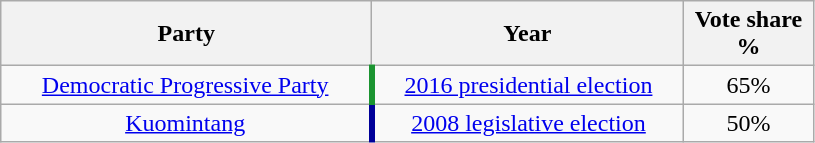<table class="wikitable" style="text-align:center">
<tr>
<th width=240>Party</th>
<th width=200>Year</th>
<th width=80>Vote share %</th>
</tr>
<tr>
<td align=center style="border-right:4px solid #1B9431;" align="center"><a href='#'>Democratic Progressive Party</a></td>
<td><a href='#'>2016 presidential election</a></td>
<td>65%</td>
</tr>
<tr>
<td align=center style="border-right:4px solid #000099;" align="center"><a href='#'>Kuomintang</a></td>
<td><a href='#'>2008 legislative election</a></td>
<td>50%</td>
</tr>
</table>
